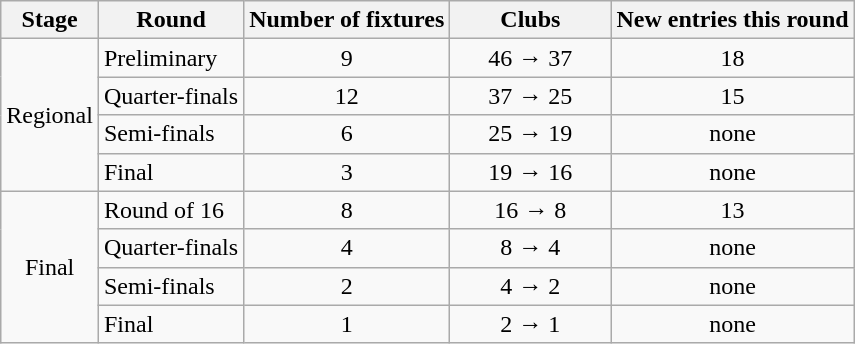<table class="wikitable" style="text-align:center">
<tr>
<th>Stage</th>
<th>Round</th>
<th>Number of fixtures</th>
<th width=100>Clubs</th>
<th>New entries this round</th>
</tr>
<tr>
<td rowspan="4">Regional</td>
<td style="text-align:left;">Preliminary</td>
<td>9</td>
<td>46 → 37</td>
<td>18</td>
</tr>
<tr>
<td style="text-align:left;">Quarter-finals</td>
<td>12</td>
<td>37 → 25</td>
<td>15</td>
</tr>
<tr>
<td style="text-align:left;">Semi-finals</td>
<td>6</td>
<td>25 → 19</td>
<td>none</td>
</tr>
<tr>
<td style="text-align:left;">Final</td>
<td>3</td>
<td>19 → 16</td>
<td>none</td>
</tr>
<tr>
<td rowspan="4">Final</td>
<td style="text-align:left;">Round of 16</td>
<td>8</td>
<td>16 → 8</td>
<td>13</td>
</tr>
<tr>
<td style="text-align:left;">Quarter-finals</td>
<td>4</td>
<td>8 → 4</td>
<td>none</td>
</tr>
<tr>
<td style="text-align:left;">Semi-finals</td>
<td>2</td>
<td>4 → 2</td>
<td>none</td>
</tr>
<tr>
<td style="text-align:left;">Final</td>
<td>1</td>
<td>2 → 1</td>
<td>none</td>
</tr>
</table>
